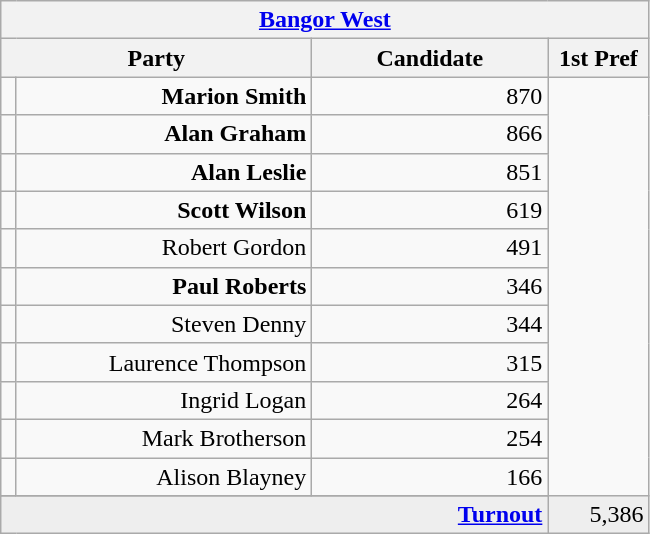<table class="wikitable">
<tr>
<th colspan="4" align="center"><a href='#'>Bangor West</a></th>
</tr>
<tr>
<th colspan="2" align="center" width=200>Party</th>
<th width=150>Candidate</th>
<th width=60>1st Pref</th>
</tr>
<tr>
<td></td>
<td align="right"><strong>Marion Smith</strong></td>
<td align="right">870</td>
</tr>
<tr>
<td></td>
<td align="right"><strong>Alan Graham</strong></td>
<td align="right">866</td>
</tr>
<tr>
<td></td>
<td align="right"><strong>Alan Leslie</strong></td>
<td align="right">851</td>
</tr>
<tr>
<td></td>
<td align="right"><strong>Scott Wilson</strong></td>
<td align="right">619</td>
</tr>
<tr>
<td></td>
<td align="right">Robert Gordon</td>
<td align="right">491</td>
</tr>
<tr>
<td></td>
<td align="right"><strong>Paul Roberts</strong></td>
<td align="right">346</td>
</tr>
<tr>
<td></td>
<td align="right">Steven Denny</td>
<td align="right">344</td>
</tr>
<tr>
<td></td>
<td align="right">Laurence Thompson</td>
<td align="right">315</td>
</tr>
<tr>
<td></td>
<td align="right">Ingrid Logan</td>
<td align="right">264</td>
</tr>
<tr>
<td></td>
<td align="right">Mark Brotherson</td>
<td align="right">254</td>
</tr>
<tr>
<td></td>
<td align="right">Alison Blayney</td>
<td align="right">166</td>
</tr>
<tr>
</tr>
<tr bgcolor="EEEEEE">
<td colspan=3 align="right"><strong><a href='#'>Turnout</a></strong></td>
<td align="right">5,386</td>
</tr>
</table>
